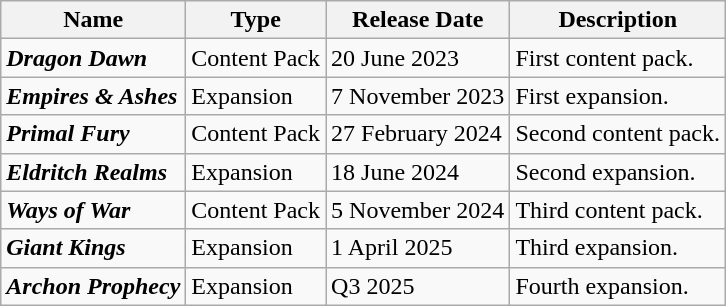<table class="wikitable">
<tr>
<th>Name</th>
<th>Type</th>
<th>Release Date</th>
<th>Description</th>
</tr>
<tr>
<td><strong><em>Dragon Dawn</em></strong></td>
<td>Content Pack</td>
<td>20 June 2023</td>
<td>First content pack.</td>
</tr>
<tr>
<td><strong><em>Empires & Ashes</em></strong></td>
<td>Expansion</td>
<td>7 November 2023</td>
<td>First expansion.</td>
</tr>
<tr>
<td><strong><em>Primal Fury</em></strong></td>
<td>Content Pack</td>
<td>27 February 2024</td>
<td>Second content pack.</td>
</tr>
<tr>
<td><strong><em>Eldritch Realms</em></strong></td>
<td>Expansion</td>
<td>18 June 2024</td>
<td>Second expansion.</td>
</tr>
<tr>
<td><strong><em>Ways of War</em></strong></td>
<td>Content Pack</td>
<td>5 November 2024</td>
<td>Third content pack.</td>
</tr>
<tr>
<td><strong><em>Giant Kings</em></strong></td>
<td>Expansion</td>
<td>1 April 2025</td>
<td>Third expansion.</td>
</tr>
<tr>
<td><strong><em>Archon Prophecy</em></strong></td>
<td>Expansion</td>
<td>Q3 2025</td>
<td>Fourth expansion.</td>
</tr>
</table>
